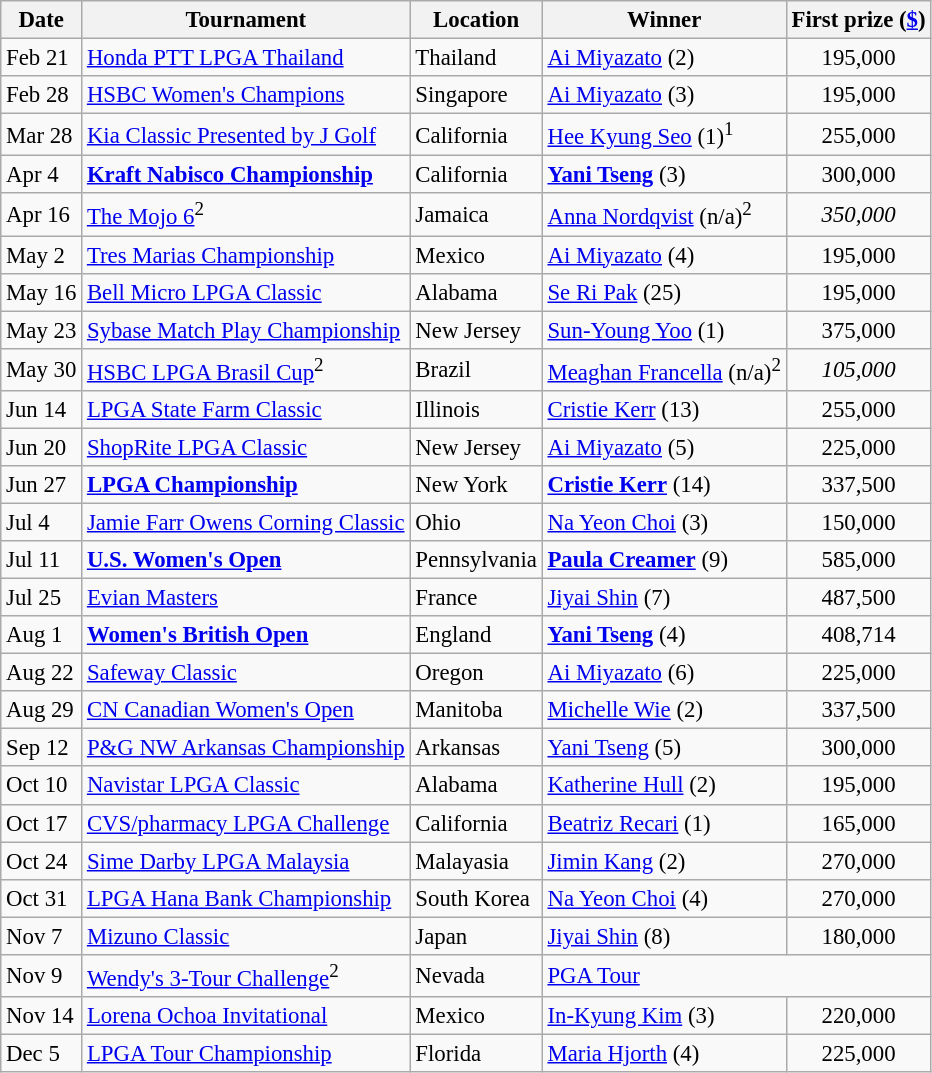<table class="wikitable sortable" style="font-size:95%;">
<tr>
<th>Date</th>
<th>Tournament</th>
<th>Location</th>
<th>Winner</th>
<th>First prize (<a href='#'>$</a>)</th>
</tr>
<tr>
<td>Feb 21</td>
<td><a href='#'>Honda PTT LPGA Thailand</a></td>
<td>Thailand</td>
<td> <a href='#'>Ai Miyazato</a> (2)</td>
<td align=center>195,000</td>
</tr>
<tr>
<td>Feb 28</td>
<td><a href='#'>HSBC Women's Champions</a></td>
<td>Singapore</td>
<td> <a href='#'>Ai Miyazato</a> (3)</td>
<td align=center>195,000</td>
</tr>
<tr>
<td>Mar 28</td>
<td><a href='#'>Kia Classic Presented by J Golf</a></td>
<td>California</td>
<td> <a href='#'>Hee Kyung Seo</a> (1)<sup>1</sup></td>
<td align=center>255,000</td>
</tr>
<tr>
<td>Apr 4</td>
<td><strong><a href='#'>Kraft Nabisco Championship</a></strong></td>
<td>California</td>
<td> <strong><a href='#'>Yani Tseng</a></strong> (3)</td>
<td align=center>300,000</td>
</tr>
<tr>
<td>Apr 16</td>
<td><a href='#'>The Mojo 6</a><sup>2</sup></td>
<td>Jamaica</td>
<td> <a href='#'>Anna Nordqvist</a> (n/a)<sup>2</sup></td>
<td align=center><em>350,000</em></td>
</tr>
<tr>
<td>May 2</td>
<td><a href='#'>Tres Marias Championship</a></td>
<td>Mexico</td>
<td> <a href='#'>Ai Miyazato</a> (4)</td>
<td align=center>195,000</td>
</tr>
<tr>
<td>May 16</td>
<td><a href='#'>Bell Micro LPGA Classic</a></td>
<td>Alabama</td>
<td> <a href='#'>Se Ri Pak</a> (25)</td>
<td align=center>195,000</td>
</tr>
<tr>
<td>May 23</td>
<td><a href='#'>Sybase Match Play Championship</a></td>
<td>New Jersey</td>
<td> <a href='#'>Sun-Young Yoo</a> (1)</td>
<td align=center>375,000</td>
</tr>
<tr>
<td>May 30</td>
<td><a href='#'>HSBC LPGA Brasil Cup</a><sup>2</sup></td>
<td>Brazil</td>
<td> <a href='#'>Meaghan Francella</a> (n/a)<sup>2</sup></td>
<td align=center><em>105,000</em></td>
</tr>
<tr>
<td>Jun 14</td>
<td><a href='#'>LPGA State Farm Classic</a></td>
<td>Illinois</td>
<td> <a href='#'>Cristie Kerr</a> (13)</td>
<td align=center>255,000</td>
</tr>
<tr>
<td>Jun 20</td>
<td><a href='#'>ShopRite LPGA Classic</a></td>
<td>New Jersey</td>
<td> <a href='#'>Ai Miyazato</a> (5)</td>
<td align=center>225,000</td>
</tr>
<tr>
<td>Jun 27</td>
<td><strong><a href='#'>LPGA Championship</a></strong></td>
<td>New York</td>
<td> <strong><a href='#'>Cristie Kerr</a></strong> (14)</td>
<td align=center>337,500</td>
</tr>
<tr>
<td>Jul 4</td>
<td><a href='#'>Jamie Farr Owens Corning Classic</a></td>
<td>Ohio</td>
<td> <a href='#'>Na Yeon Choi</a> (3)</td>
<td align=center>150,000</td>
</tr>
<tr>
<td>Jul 11</td>
<td><strong><a href='#'>U.S. Women's Open</a></strong></td>
<td>Pennsylvania</td>
<td> <strong><a href='#'>Paula Creamer</a></strong> (9)</td>
<td align=center>585,000</td>
</tr>
<tr>
<td>Jul 25</td>
<td><a href='#'>Evian Masters</a></td>
<td>France</td>
<td> <a href='#'>Jiyai Shin</a> (7)</td>
<td align=center>487,500</td>
</tr>
<tr>
<td>Aug 1</td>
<td><strong><a href='#'>Women's British Open</a></strong></td>
<td>England</td>
<td> <strong><a href='#'>Yani Tseng</a></strong> (4)</td>
<td align=center>408,714</td>
</tr>
<tr>
<td>Aug 22</td>
<td><a href='#'>Safeway Classic</a></td>
<td>Oregon</td>
<td> <a href='#'>Ai Miyazato</a> (6)</td>
<td align=center>225,000</td>
</tr>
<tr>
<td>Aug 29</td>
<td><a href='#'>CN Canadian Women's Open</a></td>
<td>Manitoba</td>
<td> <a href='#'>Michelle Wie</a> (2)</td>
<td align=center>337,500</td>
</tr>
<tr>
<td>Sep 12</td>
<td><a href='#'>P&G NW Arkansas Championship</a></td>
<td>Arkansas</td>
<td> <a href='#'>Yani Tseng</a> (5)</td>
<td align=center>300,000</td>
</tr>
<tr>
<td>Oct 10</td>
<td><a href='#'>Navistar LPGA Classic</a></td>
<td>Alabama</td>
<td> <a href='#'>Katherine Hull</a> (2)</td>
<td align=center>195,000</td>
</tr>
<tr>
<td>Oct 17</td>
<td><a href='#'>CVS/pharmacy LPGA Challenge</a></td>
<td>California</td>
<td> <a href='#'>Beatriz Recari</a> (1)</td>
<td align=center>165,000</td>
</tr>
<tr>
<td>Oct 24</td>
<td><a href='#'>Sime Darby LPGA Malaysia</a></td>
<td>Malayasia</td>
<td> <a href='#'>Jimin Kang</a> (2)</td>
<td align=center>270,000</td>
</tr>
<tr>
<td>Oct 31</td>
<td><a href='#'>LPGA Hana Bank Championship</a></td>
<td>South Korea</td>
<td> <a href='#'>Na Yeon Choi</a> (4)</td>
<td align=center>270,000</td>
</tr>
<tr>
<td>Nov 7</td>
<td><a href='#'>Mizuno Classic</a></td>
<td>Japan</td>
<td> <a href='#'>Jiyai Shin</a> (8)</td>
<td align=center>180,000</td>
</tr>
<tr>
<td>Nov 9</td>
<td><a href='#'>Wendy's 3-Tour Challenge</a><sup>2</sup></td>
<td>Nevada</td>
<td colspan=2><a href='#'>PGA Tour</a></td>
</tr>
<tr>
<td>Nov 14</td>
<td><a href='#'>Lorena Ochoa Invitational</a></td>
<td>Mexico</td>
<td> <a href='#'>In-Kyung Kim</a> (3)</td>
<td align=center>220,000</td>
</tr>
<tr>
<td>Dec 5</td>
<td><a href='#'>LPGA Tour Championship</a></td>
<td>Florida</td>
<td> <a href='#'>Maria Hjorth</a> (4)</td>
<td align=center>225,000</td>
</tr>
</table>
